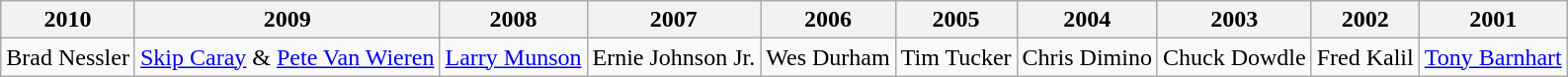<table class="wikitable">
<tr>
<th>2010</th>
<th>2009</th>
<th>2008</th>
<th>2007</th>
<th>2006</th>
<th>2005</th>
<th>2004</th>
<th>2003</th>
<th>2002</th>
<th>2001</th>
</tr>
<tr>
<td>Brad Nessler</td>
<td><a href='#'>Skip Caray</a> & <a href='#'>Pete Van Wieren</a></td>
<td><a href='#'>Larry Munson</a></td>
<td>Ernie Johnson Jr.</td>
<td>Wes Durham</td>
<td>Tim Tucker</td>
<td>Chris Dimino</td>
<td>Chuck Dowdle</td>
<td>Fred Kalil</td>
<td><a href='#'>Tony Barnhart</a></td>
</tr>
</table>
